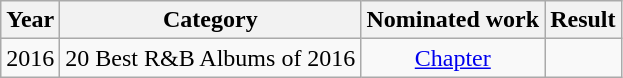<table class="wikitable">
<tr>
<th>Year</th>
<th>Category</th>
<th>Nominated work</th>
<th>Result</th>
</tr>
<tr>
<td style="text-align: center;">2016</td>
<td>20 Best R&B Albums of 2016</td>
<td style="text-align: center;"><a href='#'>Chapter</a></td>
<td></td>
</tr>
</table>
